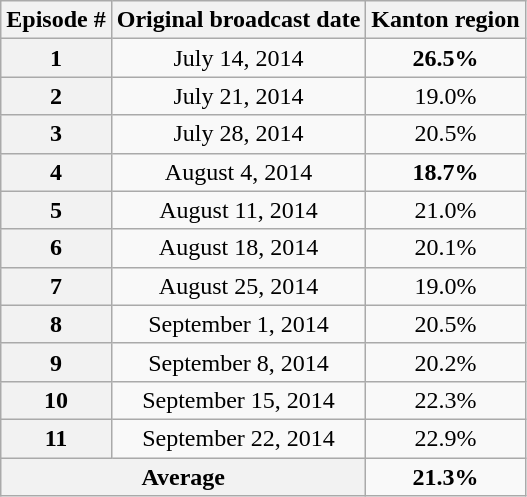<table class=wikitable style="text-align:center">
<tr>
<th>Episode #</th>
<th>Original broadcast date</th>
<th>Kanton region</th>
</tr>
<tr>
<th>1</th>
<td>July 14, 2014</td>
<td><span><strong>26.5% </strong></span></td>
</tr>
<tr>
<th>2</th>
<td>July 21, 2014</td>
<td>19.0%</td>
</tr>
<tr>
<th>3</th>
<td>July 28, 2014</td>
<td>20.5%</td>
</tr>
<tr>
<th>4</th>
<td>August 4, 2014</td>
<td><span><strong>18.7% </strong></span></td>
</tr>
<tr>
<th>5</th>
<td>August 11, 2014</td>
<td>21.0%</td>
</tr>
<tr>
<th>6</th>
<td>August 18, 2014</td>
<td>20.1%</td>
</tr>
<tr>
<th>7</th>
<td>August 25, 2014</td>
<td>19.0%</td>
</tr>
<tr>
<th>8</th>
<td>September 1, 2014</td>
<td>20.5%</td>
</tr>
<tr>
<th>9</th>
<td>September 8, 2014</td>
<td>20.2%</td>
</tr>
<tr>
<th>10</th>
<td>September 15, 2014</td>
<td>22.3%</td>
</tr>
<tr>
<th>11</th>
<td>September 22, 2014</td>
<td>22.9%</td>
</tr>
<tr>
<th colspan="2">Average</th>
<td><span> <strong>21.3%</strong></span></td>
</tr>
</table>
